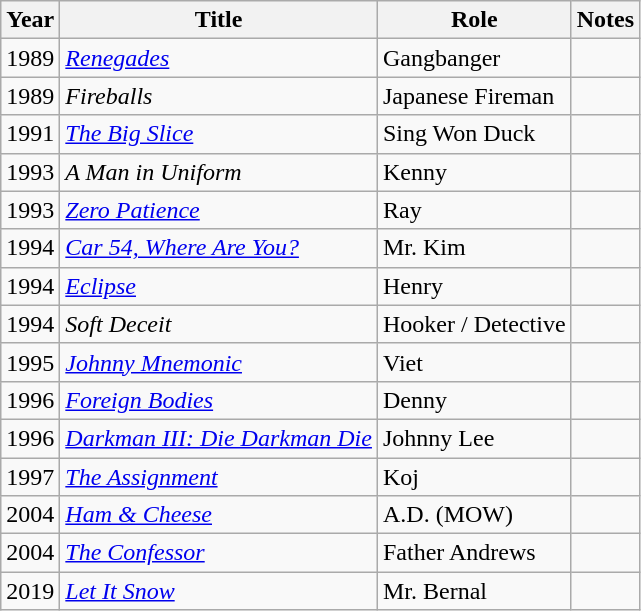<table class="wikitable sortable">
<tr>
<th>Year</th>
<th>Title</th>
<th>Role</th>
<th class="unsortable">Notes</th>
</tr>
<tr>
<td>1989</td>
<td><a href='#'><em>Renegades</em></a></td>
<td>Gangbanger</td>
<td></td>
</tr>
<tr>
<td>1989</td>
<td><em>Fireballs</em></td>
<td>Japanese Fireman</td>
<td></td>
</tr>
<tr>
<td>1991</td>
<td data-sort-value="Big Slice, The"><em><a href='#'>The Big Slice</a></em></td>
<td>Sing Won Duck</td>
<td></td>
</tr>
<tr>
<td>1993</td>
<td data-sort-value="Man in Uniform, A"><em>A Man in Uniform</em></td>
<td>Kenny</td>
<td></td>
</tr>
<tr>
<td>1993</td>
<td><em><a href='#'>Zero Patience</a></em></td>
<td>Ray</td>
<td></td>
</tr>
<tr>
<td>1994</td>
<td><a href='#'><em>Car 54, Where Are You?</em></a></td>
<td>Mr. Kim</td>
<td></td>
</tr>
<tr>
<td>1994</td>
<td><a href='#'><em>Eclipse</em></a></td>
<td>Henry</td>
<td></td>
</tr>
<tr>
<td>1994</td>
<td><em>Soft Deceit</em></td>
<td>Hooker / Detective</td>
<td></td>
</tr>
<tr>
<td>1995</td>
<td><a href='#'><em>Johnny Mnemonic</em></a></td>
<td>Viet</td>
<td></td>
</tr>
<tr>
<td>1996</td>
<td><em><a href='#'>Foreign Bodies</a></em></td>
<td>Denny</td>
<td></td>
</tr>
<tr>
<td>1996</td>
<td><em><a href='#'>Darkman III: Die Darkman Die</a></em></td>
<td>Johnny Lee</td>
<td></td>
</tr>
<tr>
<td>1997</td>
<td data-sort-value="Assignment, The"><a href='#'><em>The Assignment</em></a></td>
<td>Koj</td>
<td></td>
</tr>
<tr>
<td>2004</td>
<td><em><a href='#'>Ham & Cheese</a></em></td>
<td>A.D. (MOW)</td>
<td></td>
</tr>
<tr>
<td>2004</td>
<td data-sort-value="Confessor, The"><a href='#'><em>The Confessor</em></a></td>
<td>Father Andrews</td>
<td></td>
</tr>
<tr>
<td>2019</td>
<td><a href='#'><em>Let It Snow</em></a></td>
<td>Mr. Bernal</td>
<td></td>
</tr>
</table>
